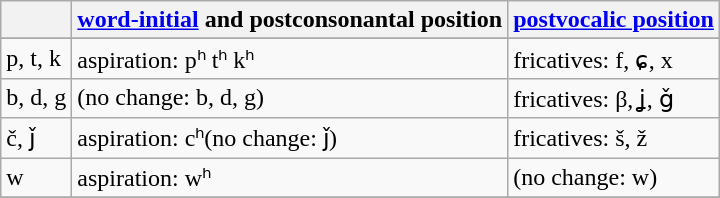<table class="wikitable sortable">
<tr>
<th></th>
<th><a href='#'>word-initial</a> and postconsonantal position</th>
<th><a href='#'>postvocalic position</a></th>
</tr>
<tr>
</tr>
<tr>
<td>p, t, k</td>
<td>aspiration: pʰ tʰ kʰ</td>
<td>fricatives: f, ɕ, x</td>
</tr>
<tr>
<td>b, d, g</td>
<td>(no change: b, d, g)</td>
<td>fricatives: β,  ʝ, ǧ</td>
</tr>
<tr>
<td>č, ǰ</td>
<td>aspiration: cʰ(no change: ǰ)</td>
<td>fricatives: š, ž</td>
</tr>
<tr>
<td>w</td>
<td>aspiration: wʰ</td>
<td>(no change: w)</td>
</tr>
<tr>
</tr>
</table>
